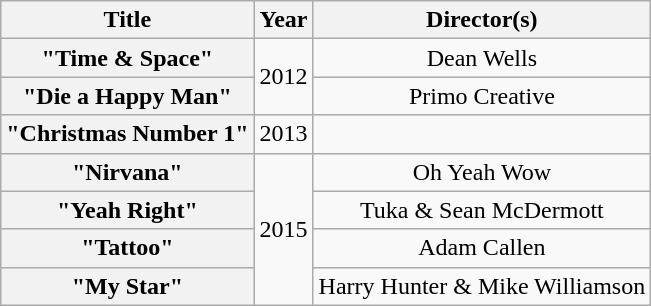<table class="wikitable plainrowheaders" style="text-align:center;">
<tr>
<th>Title</th>
<th>Year</th>
<th>Director(s)</th>
</tr>
<tr>
<th scope="row">"Time & Space"</th>
<td rowspan="2">2012</td>
<td>Dean Wells</td>
</tr>
<tr>
<th scope="row">"Die a Happy Man"<br></th>
<td>Primo Creative</td>
</tr>
<tr>
<th scope="row">"Christmas Number 1"<br></th>
<td>2013</td>
<td></td>
</tr>
<tr>
<th scope="row">"Nirvana"</th>
<td rowspan="4">2015</td>
<td>Oh Yeah Wow</td>
</tr>
<tr>
<th scope="row">"Yeah Right"</th>
<td>Tuka & Sean McDermott</td>
</tr>
<tr>
<th scope="row">"Tattoo"</th>
<td>Adam Callen</td>
</tr>
<tr>
<th scope="row">"My Star"</th>
<td>Harry Hunter & Mike Williamson</td>
</tr>
</table>
